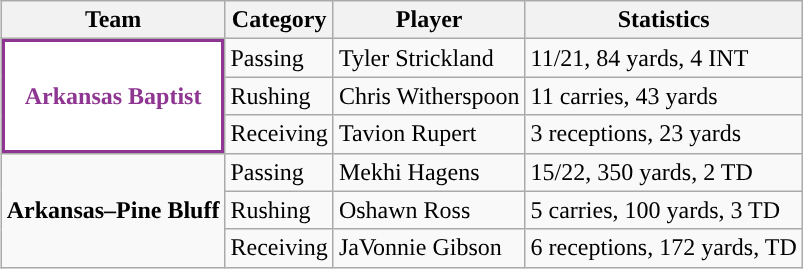<table class="wikitable" style="float: right;">
<tr>
<th>Team</th>
<th>Category</th>
<th>Player</th>
<th>Statistics</th>
</tr>
<tr>
<td rowspan=3 style="background-color:#FFFFFF;color:#8F3692;box-shadow: inset 2px 2px 0 #8F3692, inset -2px -2px 0 #8F3692; text-align:center;"><strong>Arkansas Baptist</strong></td>
<td>Passing</td>
<td>Tyler Strickland</td>
<td>11/21, 84 yards, 4 INT</td>
</tr>
<tr>
<td>Rushing</td>
<td>Chris Witherspoon</td>
<td>11 carries, 43 yards</td>
</tr>
<tr>
<td>Receiving</td>
<td>Tavion Rupert</td>
<td>3 receptions, 23 yards</td>
</tr>
<tr>
<td rowspan=3><strong>Arkansas–Pine Bluff</strong></td>
<td>Passing</td>
<td>Mekhi Hagens</td>
<td>15/22, 350 yards, 2 TD</td>
</tr>
<tr>
<td>Rushing</td>
<td>Oshawn Ross</td>
<td>5 carries, 100 yards, 3 TD</td>
</tr>
<tr>
<td>Receiving</td>
<td>JaVonnie Gibson</td>
<td>6 receptions, 172 yards, TD</td>
</tr>
</table>
